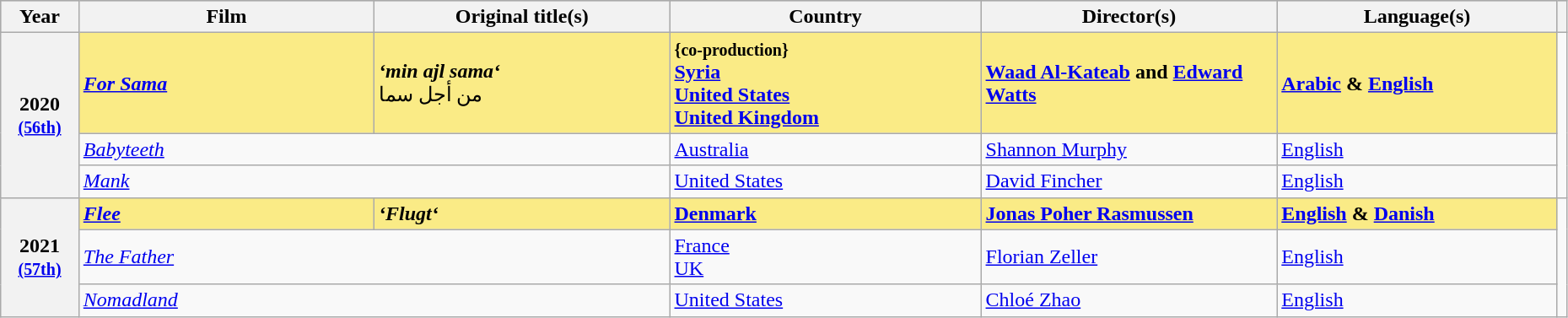<table class="wikitable" style="width:98%;">
<tr style="background:#bebebe;">
<th style="width:5%;">Year</th>
<th style="width:19%;">Film</th>
<th style="width:19%;">Original title(s)</th>
<th style="width:20%;">Country</th>
<th style="width:19%;">Director(s)</th>
<th style="width:19%;">Language(s)</th>
<th scope="col" style="width:2%;" class="unsortable"></th>
</tr>
<tr>
<th scope="row" rowspan=3 style="text-align:center"><strong>2020</strong><br><small><a href='#'>(56th)</a></small></th>
<td style="background:#FAEB86"><strong><em><a href='#'>For Sama</a></em></strong></td>
<td style="background:#FAEB86"><strong><em>‘min ajl sama‘</em></strong><br>من أجل سما</td>
<td style="background:#FAEB86"><strong><small>{co-production}</small><br> <a href='#'>Syria</a><br> <a href='#'>United States</a><br> <a href='#'>United Kingdom</a></strong></td>
<td style="background:#FAEB86"><strong><a href='#'>Waad Al-Kateab</a> and <a href='#'>Edward Watts</a></strong></td>
<td style="background:#FAEB86"><strong><a href='#'>Arabic</a> & <a href='#'>English</a></strong></td>
<td rowspan="3"></td>
</tr>
<tr>
<td colspan="2"><em><a href='#'>Babyteeth</a></em></td>
<td> <a href='#'>Australia</a></td>
<td><a href='#'>Shannon Murphy</a></td>
<td><a href='#'>English</a></td>
</tr>
<tr>
<td colspan="2"><em><a href='#'>Mank</a></em></td>
<td> <a href='#'>United States</a></td>
<td><a href='#'>David Fincher</a></td>
<td><a href='#'>English</a></td>
</tr>
<tr>
<th scope="row" rowspan=3 style="text-align:center"><strong>2021</strong><br><small><a href='#'>(57th)</a></small></th>
<td style="background:#FAEB86"><strong><em><a href='#'>Flee</a></em></strong></td>
<td style="background:#FAEB86"><strong><em>‘Flugt‘</em></strong></td>
<td style="background:#FAEB86"><strong> <a href='#'>Denmark</a></strong></td>
<td style="background:#FAEB86"><strong><a href='#'>Jonas Poher Rasmussen</a></strong></td>
<td style="background:#FAEB86"><strong><a href='#'>English</a> & <a href='#'>Danish</a></strong></td>
<td rowspan="3"></td>
</tr>
<tr>
<td colspan="2"><em><a href='#'>The Father</a></em></td>
<td> <a href='#'>France</a><br> <a href='#'>UK</a></td>
<td><a href='#'>Florian Zeller</a></td>
<td><a href='#'>English</a></td>
</tr>
<tr>
<td colspan="2"><em><a href='#'>Nomadland</a></em></td>
<td> <a href='#'>United States</a></td>
<td><a href='#'>Chloé Zhao</a></td>
<td><a href='#'>English</a></td>
</tr>
</table>
